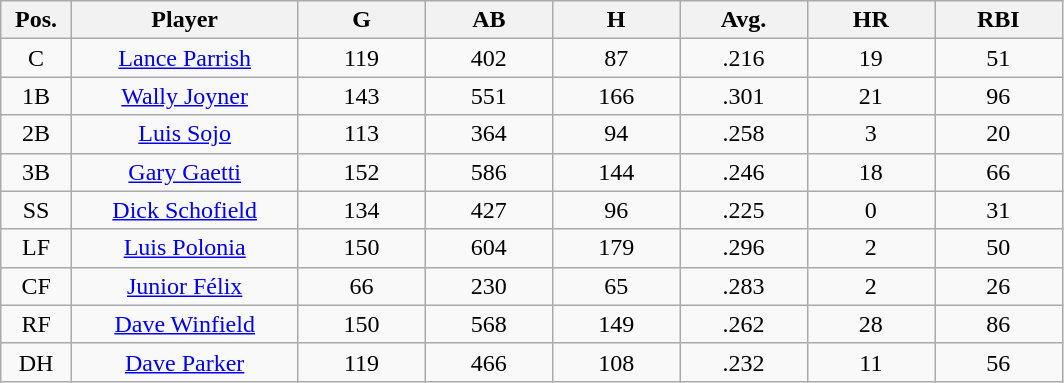<table class="wikitable sortable">
<tr>
<th bgcolor="#DDDDFF" width="5%">Pos.</th>
<th bgcolor="#DDDDFF" width="16%">Player</th>
<th bgcolor="#DDDDFF" width="9%">G</th>
<th bgcolor="#DDDDFF" width="9%">AB</th>
<th bgcolor="#DDDDFF" width="9%">H</th>
<th bgcolor="#DDDDFF" width="9%">Avg.</th>
<th bgcolor="#DDDDFF" width="9%">HR</th>
<th bgcolor="#DDDDFF" width="9%">RBI</th>
</tr>
<tr align="center">
<td>C</td>
<td><a href='#'>Lance Parrish</a></td>
<td>119</td>
<td>402</td>
<td>87</td>
<td>.216</td>
<td>19</td>
<td>51</td>
</tr>
<tr align="center">
<td>1B</td>
<td><a href='#'>Wally Joyner</a></td>
<td>143</td>
<td>551</td>
<td>166</td>
<td>.301</td>
<td>21</td>
<td>96</td>
</tr>
<tr align="center">
<td>2B</td>
<td><a href='#'>Luis Sojo</a></td>
<td>113</td>
<td>364</td>
<td>94</td>
<td>.258</td>
<td>3</td>
<td>20</td>
</tr>
<tr align="center">
<td>3B</td>
<td><a href='#'>Gary Gaetti</a></td>
<td>152</td>
<td>586</td>
<td>144</td>
<td>.246</td>
<td>18</td>
<td>66</td>
</tr>
<tr align="center">
<td>SS</td>
<td><a href='#'>Dick Schofield</a></td>
<td>134</td>
<td>427</td>
<td>96</td>
<td>.225</td>
<td>0</td>
<td>31</td>
</tr>
<tr align="center">
<td>LF</td>
<td><a href='#'>Luis Polonia</a></td>
<td>150</td>
<td>604</td>
<td>179</td>
<td>.296</td>
<td>2</td>
<td>50</td>
</tr>
<tr align="center">
<td>CF</td>
<td><a href='#'>Junior Félix</a></td>
<td>66</td>
<td>230</td>
<td>65</td>
<td>.283</td>
<td>2</td>
<td>26</td>
</tr>
<tr align="center">
<td>RF</td>
<td><a href='#'>Dave Winfield</a></td>
<td>150</td>
<td>568</td>
<td>149</td>
<td>.262</td>
<td>28</td>
<td>86</td>
</tr>
<tr align="center">
<td>DH</td>
<td><a href='#'>Dave Parker</a></td>
<td>119</td>
<td>466</td>
<td>108</td>
<td>.232</td>
<td>11</td>
<td>56</td>
</tr>
</table>
